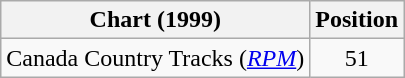<table class="wikitable">
<tr>
<th scope="col">Chart (1999)</th>
<th scope="col">Position</th>
</tr>
<tr>
<td>Canada Country Tracks (<em><a href='#'>RPM</a></em>)</td>
<td align="center">51</td>
</tr>
</table>
